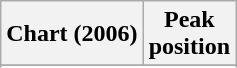<table class="wikitable sortable">
<tr>
<th>Chart (2006)</th>
<th>Peak<br>position</th>
</tr>
<tr>
</tr>
<tr>
</tr>
</table>
